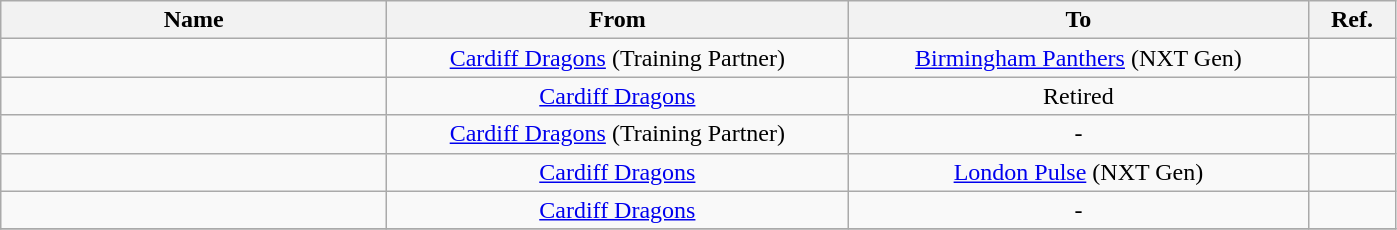<table class="wikitable sortable alternance" style="text-align:center">
<tr>
<th style="width:250px;">Name</th>
<th style="width:300px;">From</th>
<th style="width:300px;">To</th>
<th style="width:50px;">Ref.</th>
</tr>
<tr>
<td> </td>
<td> <a href='#'>Cardiff Dragons</a> (Training Partner)</td>
<td> <a href='#'>Birmingham Panthers</a> (NXT Gen)</td>
<td></td>
</tr>
<tr>
<td> </td>
<td> <a href='#'>Cardiff Dragons</a></td>
<td>Retired</td>
<td></td>
</tr>
<tr>
<td> </td>
<td> <a href='#'>Cardiff Dragons</a> (Training Partner)</td>
<td>-</td>
<td></td>
</tr>
<tr>
<td> </td>
<td> <a href='#'>Cardiff Dragons</a></td>
<td> <a href='#'>London Pulse</a> (NXT Gen)</td>
<td></td>
</tr>
<tr>
<td> </td>
<td> <a href='#'>Cardiff Dragons</a></td>
<td>-</td>
<td></td>
</tr>
<tr>
</tr>
</table>
